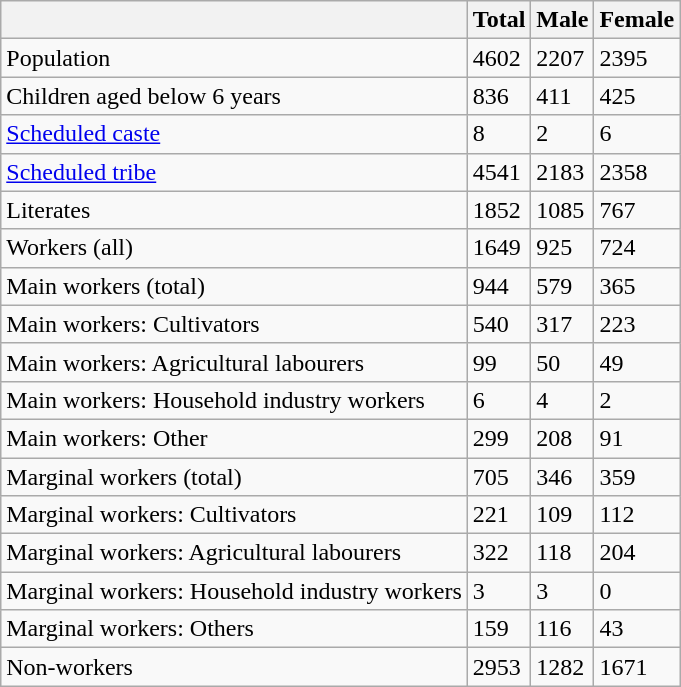<table class="wikitable sortable">
<tr>
<th></th>
<th>Total</th>
<th>Male</th>
<th>Female</th>
</tr>
<tr>
<td>Population</td>
<td>4602</td>
<td>2207</td>
<td>2395</td>
</tr>
<tr>
<td>Children aged below 6 years</td>
<td>836</td>
<td>411</td>
<td>425</td>
</tr>
<tr>
<td><a href='#'>Scheduled caste</a></td>
<td>8</td>
<td>2</td>
<td>6</td>
</tr>
<tr>
<td><a href='#'>Scheduled tribe</a></td>
<td>4541</td>
<td>2183</td>
<td>2358</td>
</tr>
<tr>
<td>Literates</td>
<td>1852</td>
<td>1085</td>
<td>767</td>
</tr>
<tr>
<td>Workers (all)</td>
<td>1649</td>
<td>925</td>
<td>724</td>
</tr>
<tr>
<td>Main workers (total)</td>
<td>944</td>
<td>579</td>
<td>365</td>
</tr>
<tr>
<td>Main workers: Cultivators</td>
<td>540</td>
<td>317</td>
<td>223</td>
</tr>
<tr>
<td>Main workers: Agricultural labourers</td>
<td>99</td>
<td>50</td>
<td>49</td>
</tr>
<tr>
<td>Main workers: Household industry workers</td>
<td>6</td>
<td>4</td>
<td>2</td>
</tr>
<tr>
<td>Main workers: Other</td>
<td>299</td>
<td>208</td>
<td>91</td>
</tr>
<tr>
<td>Marginal workers (total)</td>
<td>705</td>
<td>346</td>
<td>359</td>
</tr>
<tr>
<td>Marginal workers: Cultivators</td>
<td>221</td>
<td>109</td>
<td>112</td>
</tr>
<tr>
<td>Marginal workers: Agricultural labourers</td>
<td>322</td>
<td>118</td>
<td>204</td>
</tr>
<tr>
<td>Marginal workers: Household industry workers</td>
<td>3</td>
<td>3</td>
<td>0</td>
</tr>
<tr>
<td>Marginal workers: Others</td>
<td>159</td>
<td>116</td>
<td>43</td>
</tr>
<tr>
<td>Non-workers</td>
<td>2953</td>
<td>1282</td>
<td>1671</td>
</tr>
</table>
